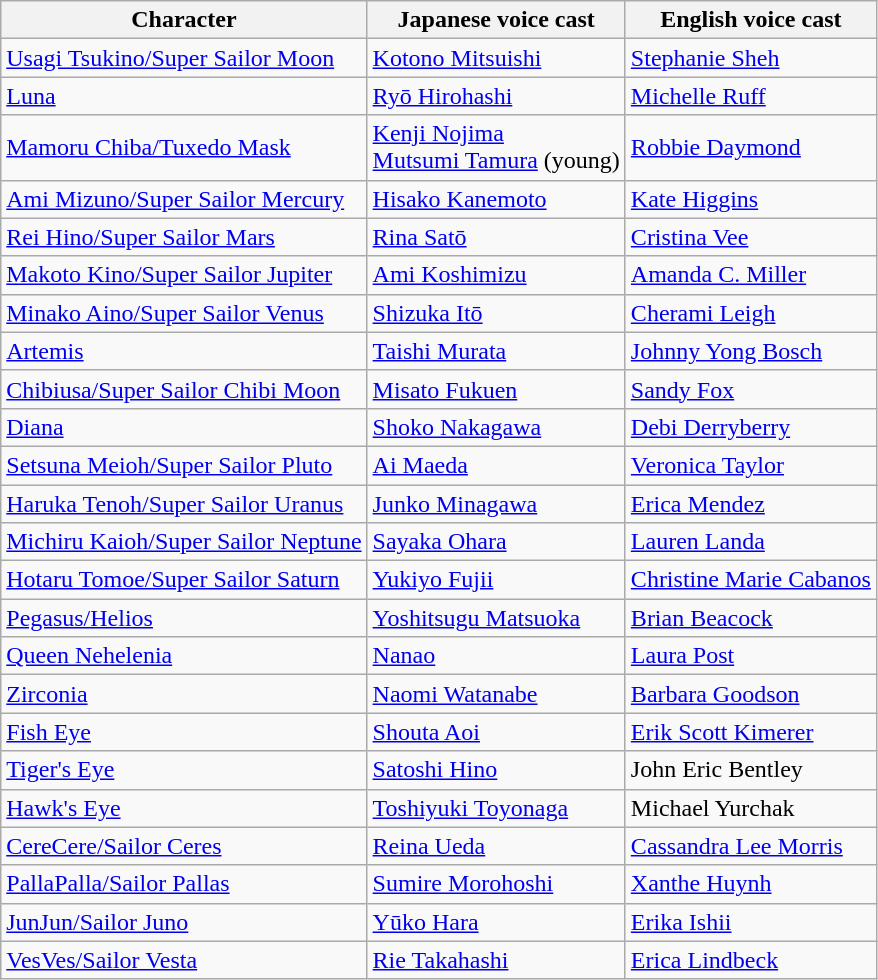<table class="wikitable">
<tr>
<th>Character</th>
<th>Japanese voice cast</th>
<th>English voice cast</th>
</tr>
<tr>
<td><a href='#'>Usagi Tsukino/Super Sailor Moon</a></td>
<td><a href='#'>Kotono Mitsuishi</a></td>
<td><a href='#'>Stephanie Sheh</a></td>
</tr>
<tr>
<td><a href='#'>Luna</a></td>
<td><a href='#'>Ryō Hirohashi</a></td>
<td><a href='#'>Michelle Ruff</a></td>
</tr>
<tr>
<td><a href='#'>Mamoru Chiba/Tuxedo Mask</a></td>
<td><a href='#'>Kenji Nojima</a><br><a href='#'>Mutsumi Tamura</a> (young)</td>
<td><a href='#'>Robbie Daymond</a></td>
</tr>
<tr>
<td><a href='#'>Ami Mizuno/Super Sailor Mercury</a></td>
<td><a href='#'>Hisako Kanemoto</a></td>
<td><a href='#'>Kate Higgins</a></td>
</tr>
<tr>
<td><a href='#'>Rei Hino/Super Sailor Mars</a></td>
<td><a href='#'>Rina Satō</a></td>
<td><a href='#'>Cristina Vee</a></td>
</tr>
<tr>
<td><a href='#'>Makoto Kino/Super Sailor Jupiter</a></td>
<td><a href='#'>Ami Koshimizu</a></td>
<td><a href='#'>Amanda C. Miller</a></td>
</tr>
<tr>
<td><a href='#'>Minako Aino/Super Sailor Venus</a></td>
<td><a href='#'>Shizuka Itō</a></td>
<td><a href='#'>Cherami Leigh</a></td>
</tr>
<tr>
<td><a href='#'>Artemis</a></td>
<td><a href='#'>Taishi Murata</a></td>
<td><a href='#'>Johnny Yong Bosch</a></td>
</tr>
<tr>
<td><a href='#'>Chibiusa/Super Sailor Chibi Moon</a></td>
<td><a href='#'>Misato Fukuen</a></td>
<td><a href='#'>Sandy Fox</a></td>
</tr>
<tr>
<td><a href='#'>Diana</a></td>
<td><a href='#'>Shoko Nakagawa</a></td>
<td><a href='#'>Debi Derryberry</a></td>
</tr>
<tr>
<td><a href='#'>Setsuna Meioh/Super Sailor Pluto</a></td>
<td><a href='#'>Ai Maeda</a></td>
<td><a href='#'>Veronica Taylor</a></td>
</tr>
<tr>
<td><a href='#'>Haruka Tenoh/Super Sailor Uranus</a></td>
<td><a href='#'>Junko Minagawa</a></td>
<td><a href='#'>Erica Mendez</a></td>
</tr>
<tr>
<td><a href='#'>Michiru Kaioh/Super Sailor Neptune</a></td>
<td><a href='#'>Sayaka Ohara</a></td>
<td><a href='#'>Lauren Landa</a></td>
</tr>
<tr>
<td><a href='#'>Hotaru Tomoe/Super Sailor Saturn</a></td>
<td><a href='#'>Yukiyo Fujii</a></td>
<td><a href='#'>Christine Marie Cabanos</a></td>
</tr>
<tr>
<td><a href='#'>Pegasus/Helios</a></td>
<td><a href='#'>Yoshitsugu Matsuoka</a></td>
<td><a href='#'>Brian Beacock</a></td>
</tr>
<tr>
<td><a href='#'>Queen Nehelenia</a></td>
<td><a href='#'>Nanao</a></td>
<td><a href='#'>Laura Post</a></td>
</tr>
<tr>
<td><a href='#'>Zirconia</a></td>
<td><a href='#'>Naomi Watanabe</a></td>
<td><a href='#'>Barbara Goodson</a></td>
</tr>
<tr>
<td><a href='#'>Fish Eye</a></td>
<td><a href='#'>Shouta Aoi</a></td>
<td><a href='#'>Erik Scott Kimerer</a></td>
</tr>
<tr>
<td><a href='#'>Tiger's Eye</a></td>
<td><a href='#'>Satoshi Hino</a></td>
<td>John Eric Bentley</td>
</tr>
<tr>
<td><a href='#'>Hawk's Eye</a></td>
<td><a href='#'>Toshiyuki Toyonaga</a></td>
<td>Michael Yurchak</td>
</tr>
<tr>
<td><a href='#'>CereCere/Sailor Ceres</a></td>
<td><a href='#'>Reina Ueda</a></td>
<td><a href='#'>Cassandra Lee Morris</a></td>
</tr>
<tr>
<td><a href='#'>PallaPalla/Sailor Pallas</a></td>
<td><a href='#'>Sumire Morohoshi</a></td>
<td><a href='#'>Xanthe Huynh</a></td>
</tr>
<tr>
<td><a href='#'>JunJun/Sailor Juno</a></td>
<td><a href='#'>Yūko Hara</a></td>
<td><a href='#'>Erika Ishii</a></td>
</tr>
<tr>
<td><a href='#'>VesVes/Sailor Vesta</a></td>
<td><a href='#'>Rie Takahashi</a></td>
<td><a href='#'>Erica Lindbeck</a></td>
</tr>
</table>
